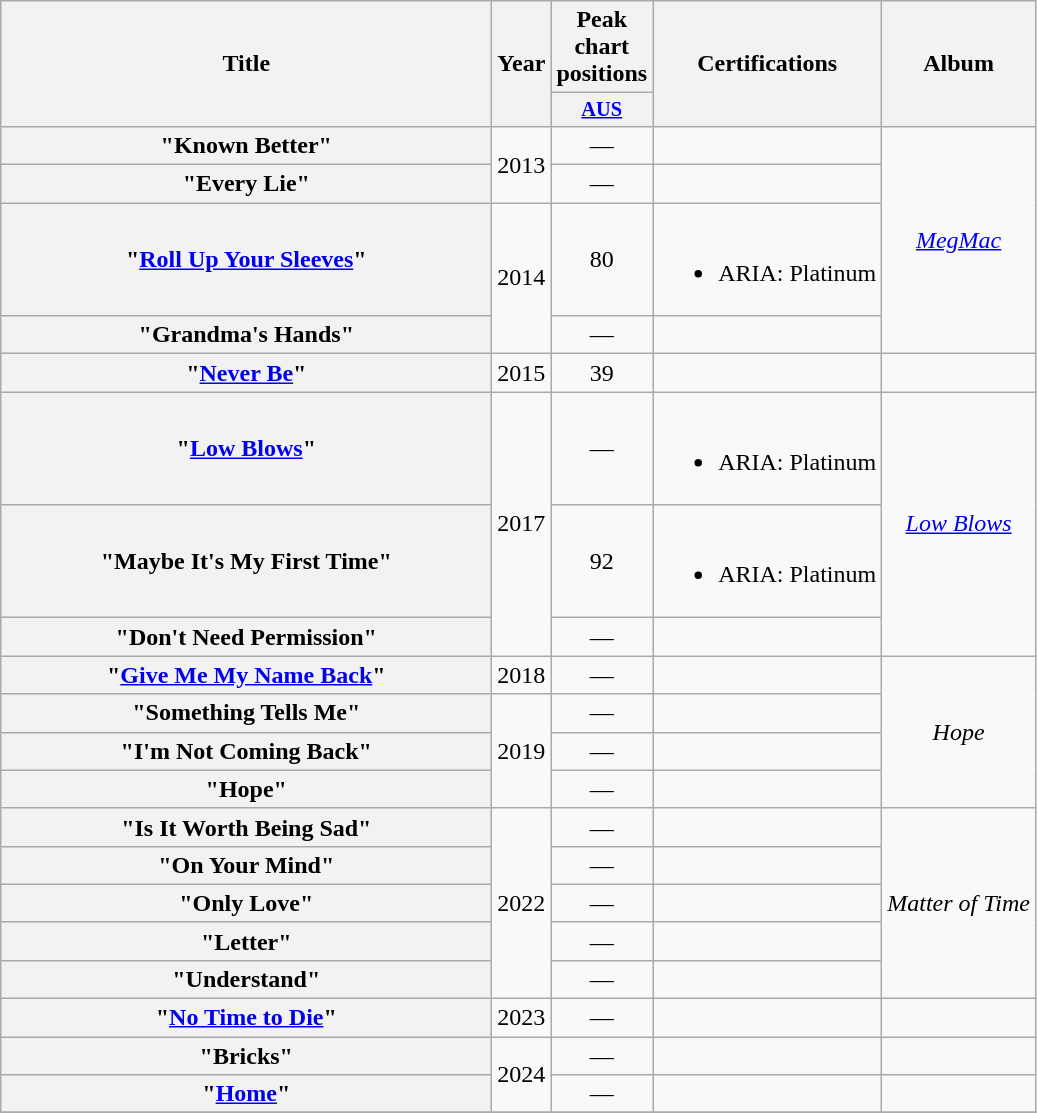<table class="wikitable plainrowheaders" style="text-align:center;">
<tr>
<th scope="col" rowspan="2" style="width:20em;">Title</th>
<th scope="col" rowspan="2" style="width:1em;">Year</th>
<th scope="col" colspan="1">Peak chart positions</th>
<th scope="col" rowspan="2">Certifications</th>
<th scope="col" rowspan="2">Album</th>
</tr>
<tr>
<th scope="col" style="width:3em;font-size:85%;"><a href='#'>AUS</a><br></th>
</tr>
<tr>
<th scope="row">"Known Better"</th>
<td rowspan="2">2013</td>
<td>—</td>
<td></td>
<td rowspan="4"><em><a href='#'>MegMac</a></em></td>
</tr>
<tr>
<th scope="row">"Every Lie"</th>
<td>—</td>
<td></td>
</tr>
<tr>
<th scope="row">"<a href='#'>Roll Up Your Sleeves</a>"</th>
<td rowspan="2">2014</td>
<td>80</td>
<td><br><ul><li>ARIA: Platinum</li></ul></td>
</tr>
<tr>
<th scope="row">"Grandma's Hands"</th>
<td>—</td>
<td></td>
</tr>
<tr>
<th scope="row">"<a href='#'>Never Be</a>"</th>
<td>2015</td>
<td>39</td>
<td></td>
<td></td>
</tr>
<tr>
<th scope="row">"<a href='#'>Low Blows</a>"</th>
<td rowspan="3">2017</td>
<td>—</td>
<td><br><ul><li>ARIA: Platinum</li></ul></td>
<td rowspan="3"><em><a href='#'>Low Blows</a></em></td>
</tr>
<tr>
<th scope="row">"Maybe It's My First Time"</th>
<td>92</td>
<td><br><ul><li>ARIA: Platinum</li></ul></td>
</tr>
<tr>
<th scope="row">"Don't Need Permission"</th>
<td>—</td>
<td></td>
</tr>
<tr>
<th scope="row">"<a href='#'>Give Me My Name Back</a>"</th>
<td>2018</td>
<td>—</td>
<td></td>
<td rowspan="4"><em>Hope</em></td>
</tr>
<tr>
<th scope="row">"Something Tells Me"</th>
<td rowspan="3">2019</td>
<td>—</td>
<td></td>
</tr>
<tr>
<th scope="row">"I'm Not Coming Back"</th>
<td>—</td>
<td></td>
</tr>
<tr>
<th scope="row">"Hope"</th>
<td>—</td>
<td></td>
</tr>
<tr>
<th scope="row">"Is It Worth Being Sad"</th>
<td rowspan="5">2022</td>
<td>—</td>
<td></td>
<td rowspan="5"><em>Matter of Time</em></td>
</tr>
<tr>
<th scope="row">"On Your Mind"</th>
<td>—</td>
<td></td>
</tr>
<tr>
<th scope="row">"Only Love"</th>
<td>—</td>
<td></td>
</tr>
<tr>
<th scope="row">"Letter"</th>
<td>—</td>
<td></td>
</tr>
<tr>
<th scope="row">"Understand"</th>
<td>—</td>
<td></td>
</tr>
<tr>
<th scope="row">"<a href='#'>No Time to Die</a>"<br></th>
<td>2023</td>
<td>—</td>
<td></td>
<td></td>
</tr>
<tr>
<th scope="row">"Bricks"<br></th>
<td rowspan="2">2024</td>
<td>—</td>
<td></td>
<td></td>
</tr>
<tr>
<th scope="row">"<a href='#'>Home</a>"</th>
<td>—</td>
<td></td>
<td></td>
</tr>
<tr>
</tr>
</table>
